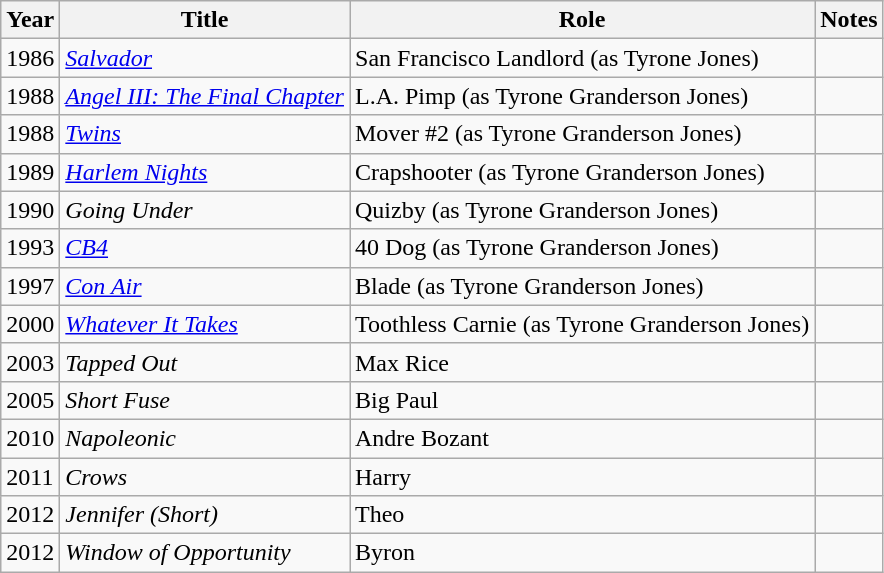<table class="wikitable sortable">
<tr>
<th>Year</th>
<th>Title</th>
<th>Role</th>
<th class="unsortable">Notes</th>
</tr>
<tr>
<td>1986</td>
<td><em><a href='#'>Salvador</a></em></td>
<td>San Francisco Landlord (as Tyrone Jones)</td>
<td></td>
</tr>
<tr>
<td>1988</td>
<td><em><a href='#'>Angel III: The Final Chapter</a></em></td>
<td>L.A. Pimp (as Tyrone Granderson Jones)</td>
<td></td>
</tr>
<tr>
<td>1988</td>
<td><em><a href='#'>Twins</a></em></td>
<td>Mover #2 (as Tyrone Granderson Jones)</td>
<td></td>
</tr>
<tr>
<td>1989</td>
<td><em><a href='#'>Harlem Nights</a></em></td>
<td>Crapshooter (as Tyrone Granderson Jones)</td>
<td></td>
</tr>
<tr>
<td>1990</td>
<td><em>Going Under</em></td>
<td>Quizby (as Tyrone Granderson Jones)</td>
<td></td>
</tr>
<tr>
<td>1993</td>
<td><em><a href='#'>CB4</a></em></td>
<td>40 Dog (as Tyrone Granderson Jones)</td>
<td></td>
</tr>
<tr>
<td>1997</td>
<td><em><a href='#'>Con Air</a></em></td>
<td>Blade (as Tyrone Granderson Jones)</td>
<td></td>
</tr>
<tr>
<td>2000</td>
<td><em><a href='#'>Whatever It Takes</a></em></td>
<td>Toothless Carnie (as Tyrone Granderson Jones)</td>
<td></td>
</tr>
<tr>
<td>2003</td>
<td><em>Tapped Out</em></td>
<td>Max Rice</td>
<td></td>
</tr>
<tr>
<td>2005</td>
<td><em>Short Fuse</em></td>
<td>Big Paul</td>
<td></td>
</tr>
<tr>
<td>2010</td>
<td><em>Napoleonic</em></td>
<td>Andre Bozant</td>
<td></td>
</tr>
<tr>
<td>2011</td>
<td><em>Crows</em></td>
<td>Harry</td>
<td></td>
</tr>
<tr>
<td>2012</td>
<td><em>Jennifer (Short)</em></td>
<td>Theo</td>
<td></td>
</tr>
<tr>
<td>2012</td>
<td><em>Window of Opportunity</em></td>
<td>Byron</td>
<td></td>
</tr>
</table>
